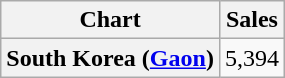<table class="wikitable plainrowheaders">
<tr>
<th>Chart</th>
<th>Sales</th>
</tr>
<tr>
<th scope=row>South Korea (<a href='#'>Gaon</a>)</th>
<td>5,394</td>
</tr>
</table>
